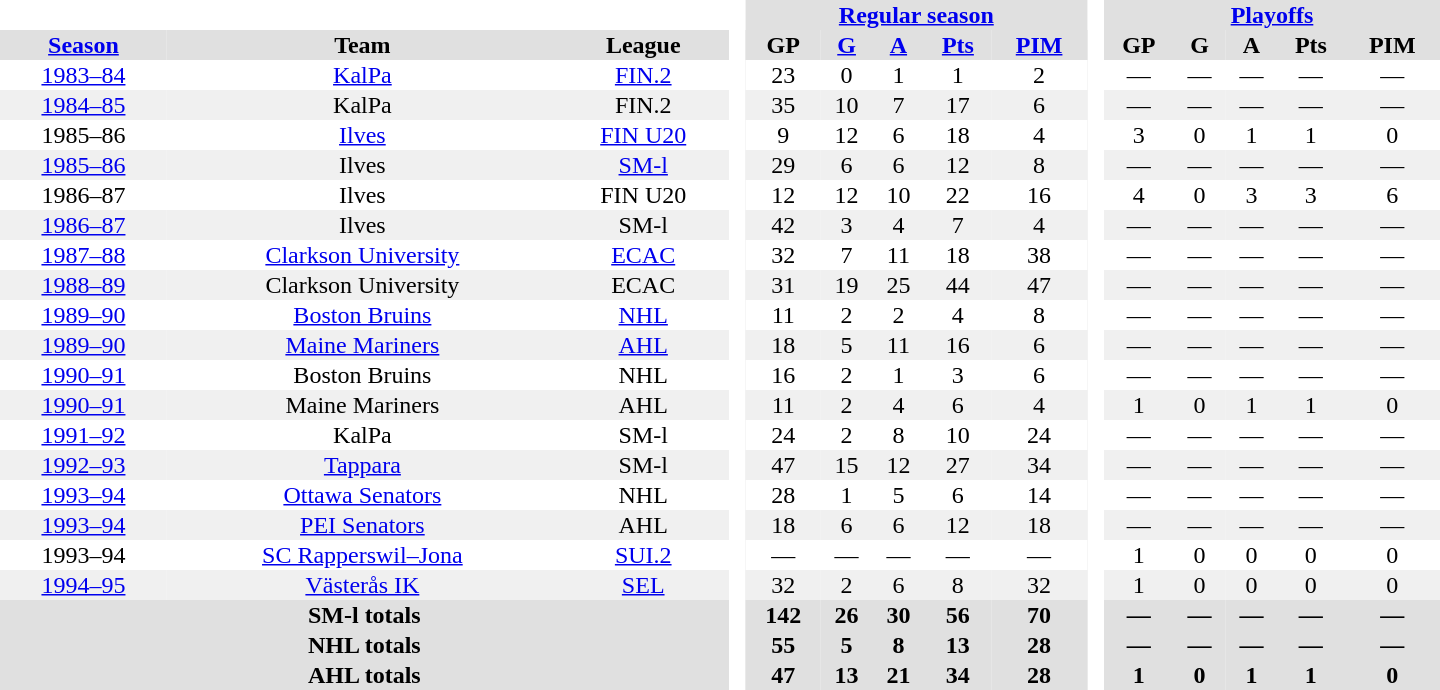<table border="0" cellpadding="1" cellspacing="0" style="text-align:center; width:60em">
<tr bgcolor="#e0e0e0">
<th colspan="3" bgcolor="#ffffff"> </th>
<th rowspan="99" bgcolor="#ffffff"> </th>
<th colspan="5"><a href='#'>Regular season</a></th>
<th rowspan="99" bgcolor="#ffffff"> </th>
<th colspan="5"><a href='#'>Playoffs</a></th>
</tr>
<tr bgcolor="#e0e0e0">
<th><a href='#'>Season</a></th>
<th>Team</th>
<th>League</th>
<th>GP</th>
<th><a href='#'>G</a></th>
<th><a href='#'>A</a></th>
<th><a href='#'>Pts</a></th>
<th><a href='#'>PIM</a></th>
<th>GP</th>
<th>G</th>
<th>A</th>
<th>Pts</th>
<th>PIM</th>
</tr>
<tr>
<td><a href='#'>1983–84</a></td>
<td><a href='#'>KalPa</a></td>
<td><a href='#'>FIN.2</a></td>
<td>23</td>
<td>0</td>
<td>1</td>
<td>1</td>
<td>2</td>
<td>—</td>
<td>—</td>
<td>—</td>
<td>—</td>
<td>—</td>
</tr>
<tr bgcolor="#f0f0f0">
<td><a href='#'>1984–85</a></td>
<td>KalPa</td>
<td>FIN.2</td>
<td>35</td>
<td>10</td>
<td>7</td>
<td>17</td>
<td>6</td>
<td>—</td>
<td>—</td>
<td>—</td>
<td>—</td>
<td>—</td>
</tr>
<tr>
<td>1985–86</td>
<td><a href='#'>Ilves</a></td>
<td><a href='#'>FIN U20</a></td>
<td>9</td>
<td>12</td>
<td>6</td>
<td>18</td>
<td>4</td>
<td>3</td>
<td>0</td>
<td>1</td>
<td>1</td>
<td>0</td>
</tr>
<tr bgcolor="#f0f0f0">
<td><a href='#'>1985–86</a></td>
<td>Ilves</td>
<td><a href='#'>SM-l</a></td>
<td>29</td>
<td>6</td>
<td>6</td>
<td>12</td>
<td>8</td>
<td>—</td>
<td>—</td>
<td>—</td>
<td>—</td>
<td>—</td>
</tr>
<tr>
<td>1986–87</td>
<td>Ilves</td>
<td>FIN U20</td>
<td>12</td>
<td>12</td>
<td>10</td>
<td>22</td>
<td>16</td>
<td>4</td>
<td>0</td>
<td>3</td>
<td>3</td>
<td>6</td>
</tr>
<tr bgcolor="#f0f0f0">
<td><a href='#'>1986–87</a></td>
<td>Ilves</td>
<td>SM-l</td>
<td>42</td>
<td>3</td>
<td>4</td>
<td>7</td>
<td>4</td>
<td>—</td>
<td>—</td>
<td>—</td>
<td>—</td>
<td>—</td>
</tr>
<tr>
<td><a href='#'>1987–88</a></td>
<td><a href='#'>Clarkson University</a></td>
<td><a href='#'>ECAC</a></td>
<td>32</td>
<td>7</td>
<td>11</td>
<td>18</td>
<td>38</td>
<td>—</td>
<td>—</td>
<td>—</td>
<td>—</td>
<td>—</td>
</tr>
<tr bgcolor="#f0f0f0">
<td><a href='#'>1988–89</a></td>
<td>Clarkson University</td>
<td>ECAC</td>
<td>31</td>
<td>19</td>
<td>25</td>
<td>44</td>
<td>47</td>
<td>—</td>
<td>—</td>
<td>—</td>
<td>—</td>
<td>—</td>
</tr>
<tr>
<td><a href='#'>1989–90</a></td>
<td><a href='#'>Boston Bruins</a></td>
<td><a href='#'>NHL</a></td>
<td>11</td>
<td>2</td>
<td>2</td>
<td>4</td>
<td>8</td>
<td>—</td>
<td>—</td>
<td>—</td>
<td>—</td>
<td>—</td>
</tr>
<tr bgcolor="#f0f0f0">
<td><a href='#'>1989–90</a></td>
<td><a href='#'>Maine Mariners</a></td>
<td><a href='#'>AHL</a></td>
<td>18</td>
<td>5</td>
<td>11</td>
<td>16</td>
<td>6</td>
<td>—</td>
<td>—</td>
<td>—</td>
<td>—</td>
<td>—</td>
</tr>
<tr>
<td><a href='#'>1990–91</a></td>
<td>Boston Bruins</td>
<td>NHL</td>
<td>16</td>
<td>2</td>
<td>1</td>
<td>3</td>
<td>6</td>
<td>—</td>
<td>—</td>
<td>—</td>
<td>—</td>
<td>—</td>
</tr>
<tr bgcolor="#f0f0f0">
<td><a href='#'>1990–91</a></td>
<td>Maine Mariners</td>
<td>AHL</td>
<td>11</td>
<td>2</td>
<td>4</td>
<td>6</td>
<td>4</td>
<td>1</td>
<td>0</td>
<td>1</td>
<td>1</td>
<td>0</td>
</tr>
<tr>
<td><a href='#'>1991–92</a></td>
<td>KalPa</td>
<td>SM-l</td>
<td>24</td>
<td>2</td>
<td>8</td>
<td>10</td>
<td>24</td>
<td>—</td>
<td>—</td>
<td>—</td>
<td>—</td>
<td>—</td>
</tr>
<tr bgcolor="#f0f0f0">
<td><a href='#'>1992–93</a></td>
<td><a href='#'>Tappara</a></td>
<td>SM-l</td>
<td>47</td>
<td>15</td>
<td>12</td>
<td>27</td>
<td>34</td>
<td>—</td>
<td>—</td>
<td>—</td>
<td>—</td>
<td>—</td>
</tr>
<tr>
<td><a href='#'>1993–94</a></td>
<td><a href='#'>Ottawa Senators</a></td>
<td>NHL</td>
<td>28</td>
<td>1</td>
<td>5</td>
<td>6</td>
<td>14</td>
<td>—</td>
<td>—</td>
<td>—</td>
<td>—</td>
<td>—</td>
</tr>
<tr bgcolor="#f0f0f0">
<td><a href='#'>1993–94</a></td>
<td><a href='#'>PEI Senators</a></td>
<td>AHL</td>
<td>18</td>
<td>6</td>
<td>6</td>
<td>12</td>
<td>18</td>
<td>—</td>
<td>—</td>
<td>—</td>
<td>—</td>
<td>—</td>
</tr>
<tr>
<td>1993–94</td>
<td><a href='#'>SC Rapperswil–Jona</a></td>
<td><a href='#'>SUI.2</a></td>
<td>—</td>
<td>—</td>
<td>—</td>
<td>—</td>
<td>—</td>
<td>1</td>
<td>0</td>
<td>0</td>
<td>0</td>
<td>0</td>
</tr>
<tr bgcolor="#f0f0f0">
<td><a href='#'>1994–95</a></td>
<td><a href='#'>Västerås IK</a></td>
<td><a href='#'>SEL</a></td>
<td>32</td>
<td>2</td>
<td>6</td>
<td>8</td>
<td>32</td>
<td>1</td>
<td>0</td>
<td>0</td>
<td>0</td>
<td>0</td>
</tr>
<tr bgcolor="#e0e0e0">
<th colspan="3">SM-l totals</th>
<th>142</th>
<th>26</th>
<th>30</th>
<th>56</th>
<th>70</th>
<th>—</th>
<th>—</th>
<th>—</th>
<th>—</th>
<th>—</th>
</tr>
<tr bgcolor="#e0e0e0">
<th colspan="3">NHL totals</th>
<th>55</th>
<th>5</th>
<th>8</th>
<th>13</th>
<th>28</th>
<th>—</th>
<th>—</th>
<th>—</th>
<th>—</th>
<th>—</th>
</tr>
<tr bgcolor="#e0e0e0">
<th colspan="3">AHL totals</th>
<th>47</th>
<th>13</th>
<th>21</th>
<th>34</th>
<th>28</th>
<th>1</th>
<th>0</th>
<th>1</th>
<th>1</th>
<th>0</th>
</tr>
</table>
